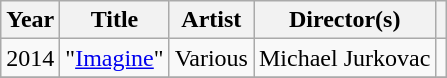<table class="wikitable">
<tr>
<th>Year</th>
<th>Title</th>
<th>Artist</th>
<th>Director(s)</th>
<th></th>
</tr>
<tr>
<td>2014</td>
<td>"<a href='#'>Imagine</a>" </td>
<td>Various</td>
<td>Michael Jurkovac</td>
<td style="text-align: center;"></td>
</tr>
<tr>
</tr>
</table>
